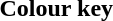<table class="toccolours">
<tr>
<th>Colour key</th>
</tr>
<tr>
<td></td>
</tr>
</table>
